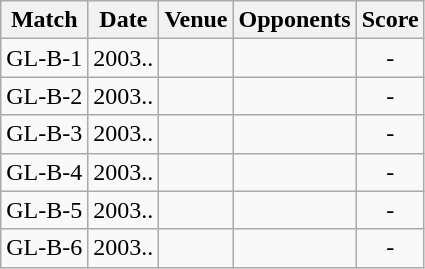<table class="wikitable" style="text-align:center;">
<tr>
<th>Match</th>
<th>Date</th>
<th>Venue</th>
<th>Opponents</th>
<th>Score</th>
</tr>
<tr>
<td>GL-B-1</td>
<td>2003..</td>
<td><a href='#'></a></td>
<td><a href='#'></a></td>
<td>-</td>
</tr>
<tr>
<td>GL-B-2</td>
<td>2003..</td>
<td><a href='#'></a></td>
<td><a href='#'></a></td>
<td>-</td>
</tr>
<tr>
<td>GL-B-3</td>
<td>2003..</td>
<td><a href='#'></a></td>
<td><a href='#'></a></td>
<td>-</td>
</tr>
<tr>
<td>GL-B-4</td>
<td>2003..</td>
<td><a href='#'></a></td>
<td><a href='#'></a></td>
<td>-</td>
</tr>
<tr>
<td>GL-B-5</td>
<td>2003..</td>
<td><a href='#'></a></td>
<td><a href='#'></a></td>
<td>-</td>
</tr>
<tr>
<td>GL-B-6</td>
<td>2003..</td>
<td><a href='#'></a></td>
<td><a href='#'></a></td>
<td>-</td>
</tr>
</table>
